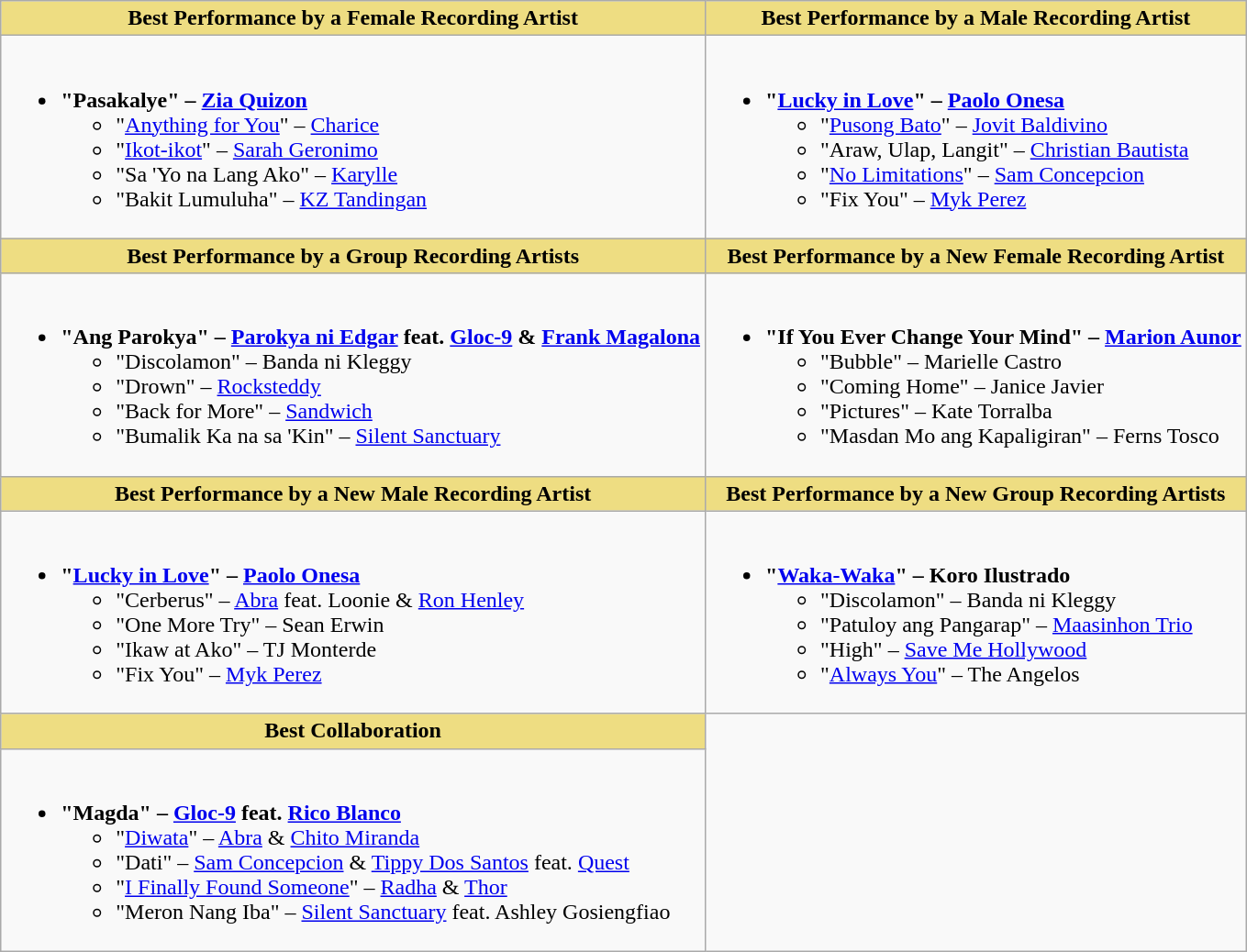<table class="wikitable">
<tr>
<th style="background:#EEDD82;" ! width:50%">Best Performance by a Female Recording Artist</th>
<th style="background:#EEDD82;" ! width:50%">Best Performance by a Male Recording Artist</th>
</tr>
<tr>
<td valign="top"><br><ul><li><strong>"Pasakalye" – <a href='#'>Zia Quizon</a></strong><ul><li>"<a href='#'>Anything for You</a>" – <a href='#'>Charice</a></li><li>"<a href='#'>Ikot-ikot</a>" – <a href='#'>Sarah Geronimo</a></li><li>"Sa 'Yo na Lang Ako" – <a href='#'>Karylle</a></li><li>"Bakit Lumuluha" – <a href='#'>KZ Tandingan</a></li></ul></li></ul></td>
<td valign="top"><br><ul><li><strong>"<a href='#'>Lucky in Love</a>" – <a href='#'>Paolo Onesa</a></strong><ul><li>"<a href='#'>Pusong Bato</a>" – <a href='#'>Jovit Baldivino</a></li><li>"Araw, Ulap, Langit" – <a href='#'>Christian Bautista</a></li><li>"<a href='#'>No Limitations</a>" – <a href='#'>Sam Concepcion</a></li><li>"Fix You" – <a href='#'>Myk Perez</a></li></ul></li></ul></td>
</tr>
<tr>
<th style="background:#EEDD82;" ! width:50%">Best Performance by a Group Recording Artists</th>
<th style="background:#EEDD82;" ! width:50%">Best Performance by a New Female Recording Artist</th>
</tr>
<tr>
<td valign="top"><br><ul><li><strong>"Ang Parokya" – <a href='#'>Parokya ni Edgar</a> feat. <a href='#'>Gloc-9</a> & <a href='#'>Frank Magalona</a></strong><ul><li>"Discolamon" – Banda ni Kleggy</li><li>"Drown" – <a href='#'>Rocksteddy</a></li><li>"Back for More" – <a href='#'>Sandwich</a></li><li>"Bumalik Ka na sa 'Kin" – <a href='#'>Silent Sanctuary</a></li></ul></li></ul></td>
<td valign="top"><br><ul><li><strong>"If You Ever Change Your Mind" – <a href='#'>Marion Aunor</a></strong><ul><li>"Bubble" – Marielle Castro</li><li>"Coming Home" – Janice Javier</li><li>"Pictures" – Kate Torralba</li><li>"Masdan Mo ang Kapaligiran" – Ferns Tosco</li></ul></li></ul></td>
</tr>
<tr>
<th style="background:#EEDD82;" ! width:50%">Best Performance by a New Male Recording Artist</th>
<th style="background:#EEDD82;" ! width:50%">Best Performance by a New Group Recording Artists</th>
</tr>
<tr>
<td valign="top"><br><ul><li><strong>"<a href='#'>Lucky in Love</a>" – <a href='#'>Paolo Onesa</a></strong><ul><li>"Cerberus" – <a href='#'>Abra</a> feat. Loonie & <a href='#'>Ron Henley</a></li><li>"One More Try" – Sean Erwin</li><li>"Ikaw at Ako" – TJ Monterde</li><li>"Fix You" – <a href='#'>Myk Perez</a></li></ul></li></ul></td>
<td valign="top"><br><ul><li><strong>"<a href='#'>Waka-Waka</a>" – Koro Ilustrado</strong><ul><li>"Discolamon" – Banda ni Kleggy</li><li>"Patuloy ang Pangarap" – <a href='#'>Maasinhon Trio</a></li><li>"High" – <a href='#'>Save Me Hollywood</a></li><li>"<a href='#'>Always You</a>" – The Angelos</li></ul></li></ul></td>
</tr>
<tr>
<th style="background:#EEDD82;" ! width:50%">Best Collaboration</th>
</tr>
<tr>
<td valign="top"><br><ul><li><strong>"Magda" – <a href='#'>Gloc-9</a> feat. <a href='#'>Rico Blanco</a></strong><ul><li>"<a href='#'>Diwata</a>" – <a href='#'>Abra</a> & <a href='#'>Chito Miranda</a></li><li>"Dati" – <a href='#'>Sam Concepcion</a> & <a href='#'>Tippy Dos Santos</a> feat. <a href='#'>Quest</a></li><li>"<a href='#'>I Finally Found Someone</a>" – <a href='#'>Radha</a> & <a href='#'>Thor</a></li><li>"Meron Nang Iba" – <a href='#'>Silent Sanctuary</a> feat. Ashley Gosiengfiao</li></ul></li></ul></td>
</tr>
</table>
